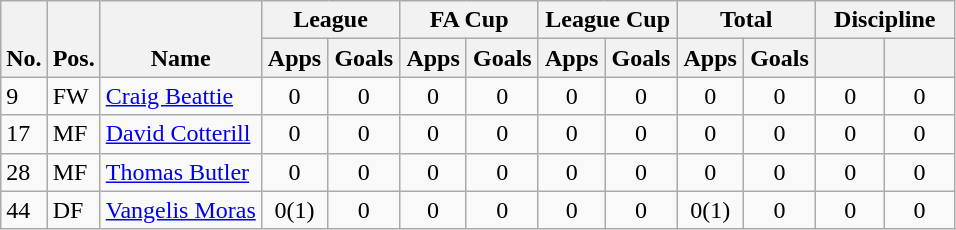<table class="wikitable" style="text-align:center">
<tr>
<th rowspan="2" valign="bottom">No.</th>
<th rowspan="2" valign="bottom">Pos.</th>
<th rowspan="2" valign="bottom">Name</th>
<th colspan="2" width="85">League</th>
<th colspan="2" width="85">FA Cup</th>
<th colspan="2" width="85">League Cup</th>
<th colspan="2" width="85">Total</th>
<th colspan="2" width="85">Discipline</th>
</tr>
<tr>
<th>Apps</th>
<th>Goals</th>
<th>Apps</th>
<th>Goals</th>
<th>Apps</th>
<th>Goals</th>
<th>Apps</th>
<th>Goals</th>
<th></th>
<th></th>
</tr>
<tr>
<td align="left">9</td>
<td align="left">FW</td>
<td align="left"> <a href='#'>Craig Beattie</a></td>
<td>0</td>
<td>0</td>
<td>0</td>
<td>0</td>
<td>0</td>
<td>0</td>
<td>0</td>
<td>0</td>
<td>0</td>
<td>0</td>
</tr>
<tr>
<td align="left">17</td>
<td align="left">MF</td>
<td align="left"> <a href='#'>David Cotterill</a></td>
<td>0</td>
<td>0</td>
<td>0</td>
<td>0</td>
<td>0</td>
<td>0</td>
<td>0</td>
<td>0</td>
<td>0</td>
<td>0</td>
</tr>
<tr>
<td align="left">28</td>
<td align="left">MF</td>
<td align="left"> <a href='#'>Thomas Butler</a></td>
<td>0</td>
<td>0</td>
<td>0</td>
<td>0</td>
<td>0</td>
<td>0</td>
<td>0</td>
<td>0</td>
<td>0</td>
<td>0</td>
</tr>
<tr>
<td align="left">44</td>
<td align="left">DF</td>
<td align="left"> <a href='#'>Vangelis Moras</a></td>
<td>0(1)</td>
<td>0</td>
<td>0</td>
<td>0</td>
<td>0</td>
<td>0</td>
<td>0(1)</td>
<td>0</td>
<td>0</td>
<td>0</td>
</tr>
</table>
